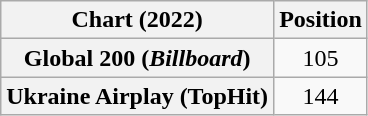<table class="wikitable plainrowheaders" style="text-align:center">
<tr>
<th scope="col">Chart (2022)</th>
<th scope="col">Position</th>
</tr>
<tr>
<th scope="row">Global 200 (<em>Billboard</em>)</th>
<td>105</td>
</tr>
<tr>
<th scope="row">Ukraine Airplay (TopHit)</th>
<td>144</td>
</tr>
</table>
